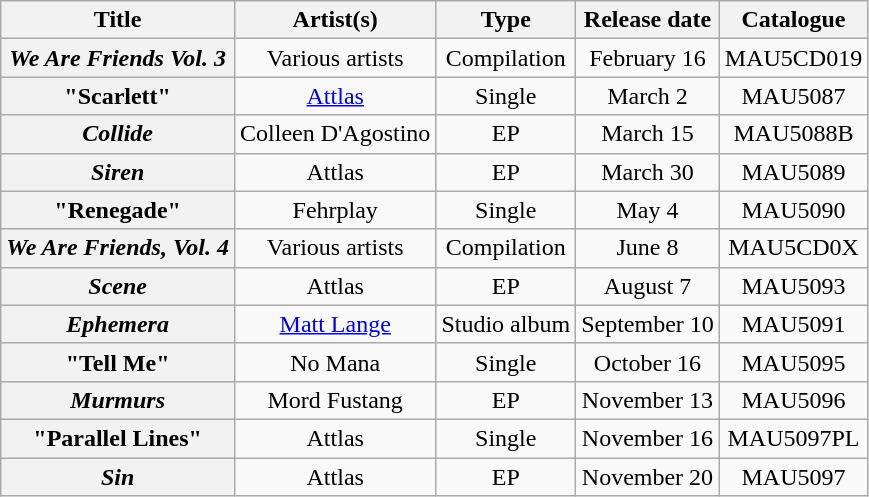<table class="wikitable sortable plainrowheaders" style="text-align:center;">
<tr>
<th>Title</th>
<th>Artist(s)</th>
<th>Type</th>
<th>Release date</th>
<th>Catalogue</th>
</tr>
<tr>
<th scope="row"><em>We Are Friends Vol. 3</em></th>
<td>Various artists</td>
<td>Compilation</td>
<td>February 16</td>
<td>MAU5CD019</td>
</tr>
<tr>
<th scope="row">"Scarlett"</th>
<td><a href='#'>Attlas</a></td>
<td>Single</td>
<td>March 2</td>
<td>MAU5087</td>
</tr>
<tr>
<th scope="row"><em>Collide</em></th>
<td>Colleen D'Agostino</td>
<td>EP</td>
<td>March 15</td>
<td>MAU5088B</td>
</tr>
<tr>
<th scope="row"><em>Siren</em></th>
<td>Attlas</td>
<td>EP</td>
<td>March 30</td>
<td>MAU5089</td>
</tr>
<tr>
<th scope="row">"Renegade"</th>
<td>Fehrplay</td>
<td>Single</td>
<td>May 4</td>
<td>MAU5090</td>
</tr>
<tr>
<th scope="row"><em>We Are Friends, Vol. 4</em></th>
<td>Various artists</td>
<td>Compilation</td>
<td>June 8</td>
<td>MAU5CD0X</td>
</tr>
<tr>
<th scope="row"><em>Scene</em></th>
<td>Attlas</td>
<td>EP</td>
<td>August 7</td>
<td>MAU5093</td>
</tr>
<tr>
<th scope="row"><em>Ephemera</em></th>
<td><a href='#'>Matt Lange</a></td>
<td>Studio album</td>
<td>September 10</td>
<td>MAU5091</td>
</tr>
<tr>
<th scope="row">"Tell Me"</th>
<td>No Mana</td>
<td>Single</td>
<td>October 16</td>
<td>MAU5095</td>
</tr>
<tr>
<th scope="row"><em>Murmurs</em></th>
<td>Mord Fustang</td>
<td>EP</td>
<td>November 13</td>
<td>MAU5096</td>
</tr>
<tr>
<th scope="row">"Parallel Lines"</th>
<td>Attlas</td>
<td>Single</td>
<td>November 16</td>
<td>MAU5097PL</td>
</tr>
<tr>
<th scope="row"><em>Sin</em></th>
<td>Attlas</td>
<td>EP</td>
<td>November 20</td>
<td>MAU5097</td>
</tr>
</table>
